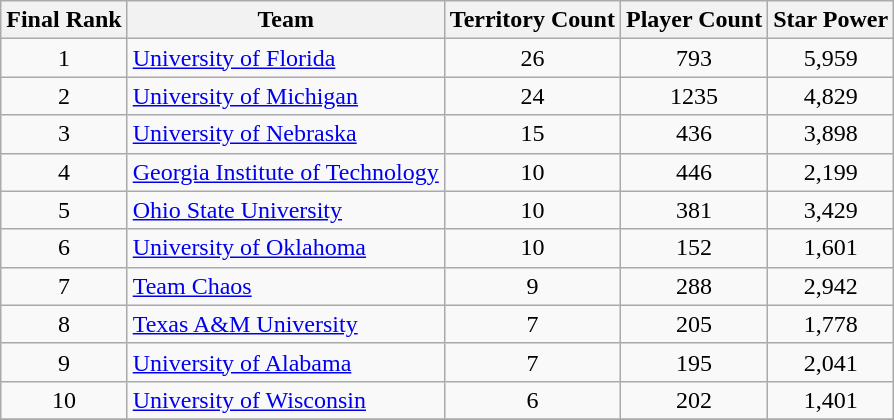<table class="wikitable sortable">
<tr>
<th>Final Rank</th>
<th>Team</th>
<th>Territory Count</th>
<th>Player Count</th>
<th>Star Power</th>
</tr>
<tr>
<td style="text-align:center;">1</td>
<td><a href='#'>University of Florida</a></td>
<td style="text-align:center;">26</td>
<td style="text-align:center;">793</td>
<td style="text-align:center;">5,959</td>
</tr>
<tr>
<td style="text-align:center;">2</td>
<td><a href='#'>University of Michigan</a></td>
<td style="text-align:center;">24</td>
<td style="text-align:center;">1235</td>
<td style="text-align:center;">4,829</td>
</tr>
<tr>
<td style="text-align:center;">3</td>
<td><a href='#'>University of Nebraska</a></td>
<td style="text-align:center;">15</td>
<td style="text-align:center;">436</td>
<td style="text-align:center;">3,898</td>
</tr>
<tr>
<td style="text-align:center;">4</td>
<td><a href='#'>Georgia Institute of Technology</a></td>
<td style="text-align:center;">10</td>
<td style="text-align:center;">446</td>
<td style="text-align:center;">2,199</td>
</tr>
<tr>
<td style="text-align:center;">5</td>
<td><a href='#'>Ohio State University</a></td>
<td style="text-align:center;">10</td>
<td style="text-align:center;">381</td>
<td style="text-align:center;">3,429</td>
</tr>
<tr>
<td style="text-align:center;">6</td>
<td><a href='#'>University of Oklahoma</a></td>
<td style="text-align:center;">10</td>
<td style="text-align:center;">152</td>
<td style="text-align:center;">1,601</td>
</tr>
<tr>
<td style="text-align:center;">7</td>
<td><a href='#'> Team Chaos</a></td>
<td style="text-align:center;">9</td>
<td style="text-align:center;">288</td>
<td style="text-align:center;">2,942</td>
</tr>
<tr>
<td style="text-align:center;">8</td>
<td><a href='#'>Texas A&M University</a></td>
<td style="text-align:center;">7</td>
<td style="text-align:center;">205</td>
<td style="text-align:center;">1,778</td>
</tr>
<tr>
<td style="text-align:center;">9</td>
<td><a href='#'>University of Alabama</a></td>
<td style="text-align:center;">7</td>
<td style="text-align:center;">195</td>
<td style="text-align:center;">2,041</td>
</tr>
<tr>
<td style="text-align:center;">10</td>
<td><a href='#'>University of Wisconsin</a></td>
<td style="text-align:center;">6</td>
<td style="text-align:center;">202</td>
<td style="text-align:center;">1,401</td>
</tr>
<tr>
</tr>
</table>
